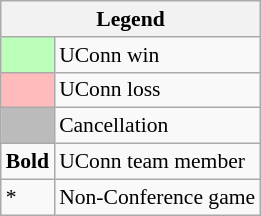<table class="wikitable" style="font-size:90%">
<tr>
<th colspan=2>Legend</th>
</tr>
<tr>
<td style="background:#bfb;"> </td>
<td>UConn win</td>
</tr>
<tr>
<td style="background:#fbb;"> </td>
<td>UConn loss</td>
</tr>
<tr>
<td style="background:#bbb;"> </td>
<td>Cancellation</td>
</tr>
<tr>
<td><strong>Bold</strong></td>
<td>UConn team member</td>
</tr>
<tr>
<td>*</td>
<td>Non-Conference game</td>
</tr>
</table>
